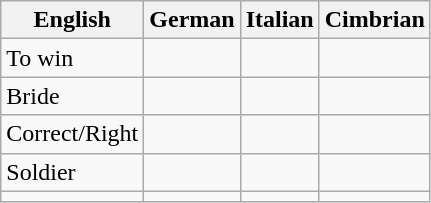<table class="wikitable">
<tr>
<th>English</th>
<th>German</th>
<th>Italian</th>
<th>Cimbrian</th>
</tr>
<tr>
<td>To win</td>
<td></td>
<td></td>
<td></td>
</tr>
<tr>
<td>Bride</td>
<td></td>
<td></td>
<td></td>
</tr>
<tr>
<td>Correct/Right</td>
<td></td>
<td></td>
<td></td>
</tr>
<tr>
<td>Soldier</td>
<td></td>
<td></td>
<td></td>
</tr>
<tr>
<td></td>
<td></td>
<td></td>
<td></td>
</tr>
</table>
